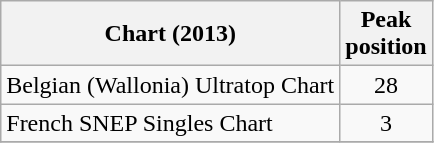<table class="wikitable sortable">
<tr>
<th>Chart (2013)</th>
<th>Peak<br>position</th>
</tr>
<tr>
<td>Belgian (Wallonia) Ultratop Chart</td>
<td style="text-align:center;">28</td>
</tr>
<tr>
<td>French SNEP Singles Chart</td>
<td style="text-align:center;">3</td>
</tr>
<tr>
</tr>
</table>
